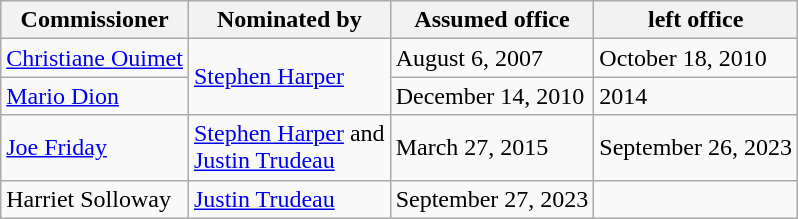<table class="wikitable">
<tr>
<th>Commissioner</th>
<th>Nominated by</th>
<th>Assumed office</th>
<th>left office</th>
</tr>
<tr>
<td><a href='#'>Christiane Ouimet</a></td>
<td rowspan="2"><a href='#'>Stephen Harper</a></td>
<td>August 6, 2007</td>
<td>October 18, 2010</td>
</tr>
<tr>
<td><a href='#'>Mario Dion</a></td>
<td>December 14, 2010</td>
<td>2014</td>
</tr>
<tr>
<td><a href='#'>Joe Friday</a></td>
<td><a href='#'>Stephen Harper</a> and<br><a href='#'>Justin Trudeau</a></td>
<td>March 27, 2015</td>
<td>September 26, 2023</td>
</tr>
<tr>
<td>Harriet Solloway</td>
<td><a href='#'>Justin Trudeau</a></td>
<td>September 27, 2023</td>
<td></td>
</tr>
</table>
